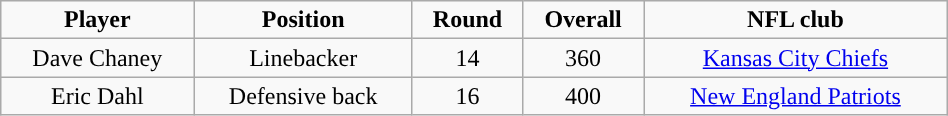<table class="wikitable" style="width:50%;">
<tr align="center">
<td><strong>Player</strong></td>
<td><strong>Position</strong></td>
<td><strong>Round</strong></td>
<td><strong>Overall</strong></td>
<td><strong>NFL club</strong><br></td>
</tr>
<tr align="center" bgcolor="">
<td>Dave Chaney</td>
<td>Linebacker</td>
<td>14</td>
<td>360</td>
<td><a href='#'>Kansas City Chiefs</a></td>
</tr>
<tr align="center" bgcolor="">
<td>Eric Dahl</td>
<td>Defensive back</td>
<td>16</td>
<td>400</td>
<td><a href='#'>New England Patriots</a></td>
</tr>
</table>
